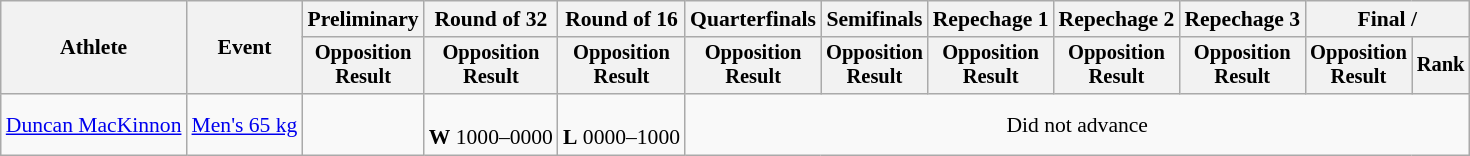<table class="wikitable" style="font-size:90%">
<tr>
<th rowspan="2">Athlete</th>
<th rowspan="2">Event</th>
<th>Preliminary</th>
<th>Round of 32</th>
<th>Round of 16</th>
<th>Quarterfinals</th>
<th>Semifinals</th>
<th>Repechage 1</th>
<th>Repechage 2</th>
<th>Repechage 3</th>
<th colspan=2>Final / </th>
</tr>
<tr style="font-size:95%">
<th>Opposition<br>Result</th>
<th>Opposition<br>Result</th>
<th>Opposition<br>Result</th>
<th>Opposition<br>Result</th>
<th>Opposition<br>Result</th>
<th>Opposition<br>Result</th>
<th>Opposition<br>Result</th>
<th>Opposition<br>Result</th>
<th>Opposition<br>Result</th>
<th>Rank</th>
</tr>
<tr align=center>
<td align=left><a href='#'>Duncan MacKinnon</a></td>
<td align=left><a href='#'>Men's 65 kg</a></td>
<td></td>
<td><br><strong>W</strong> 1000–0000</td>
<td><br><strong>L</strong> 0000–1000</td>
<td colspan=7>Did not advance</td>
</tr>
</table>
